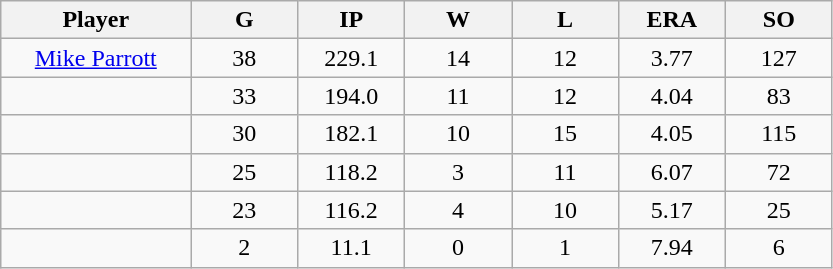<table class="wikitable sortable">
<tr>
<th bgcolor="#DDDDFF" width="16%">Player</th>
<th bgcolor="#DDDDFF" width="9%">G</th>
<th bgcolor="#DDDDFF" width="9%">IP</th>
<th bgcolor="#DDDDFF" width="9%">W</th>
<th bgcolor="#DDDDFF" width="9%">L</th>
<th bgcolor="#DDDDFF" width="9%">ERA</th>
<th bgcolor="#DDDDFF" width="9%">SO</th>
</tr>
<tr align="center">
<td><a href='#'>Mike Parrott</a></td>
<td>38</td>
<td>229.1</td>
<td>14</td>
<td>12</td>
<td>3.77</td>
<td>127</td>
</tr>
<tr align=center>
<td></td>
<td>33</td>
<td>194.0</td>
<td>11</td>
<td>12</td>
<td>4.04</td>
<td>83</td>
</tr>
<tr align="center">
<td></td>
<td>30</td>
<td>182.1</td>
<td>10</td>
<td>15</td>
<td>4.05</td>
<td>115</td>
</tr>
<tr align="center">
<td></td>
<td>25</td>
<td>118.2</td>
<td>3</td>
<td>11</td>
<td>6.07</td>
<td>72</td>
</tr>
<tr align=center>
<td></td>
<td>23</td>
<td>116.2</td>
<td>4</td>
<td>10</td>
<td>5.17</td>
<td>25</td>
</tr>
<tr align="center">
<td></td>
<td>2</td>
<td>11.1</td>
<td>0</td>
<td>1</td>
<td>7.94</td>
<td>6</td>
</tr>
</table>
